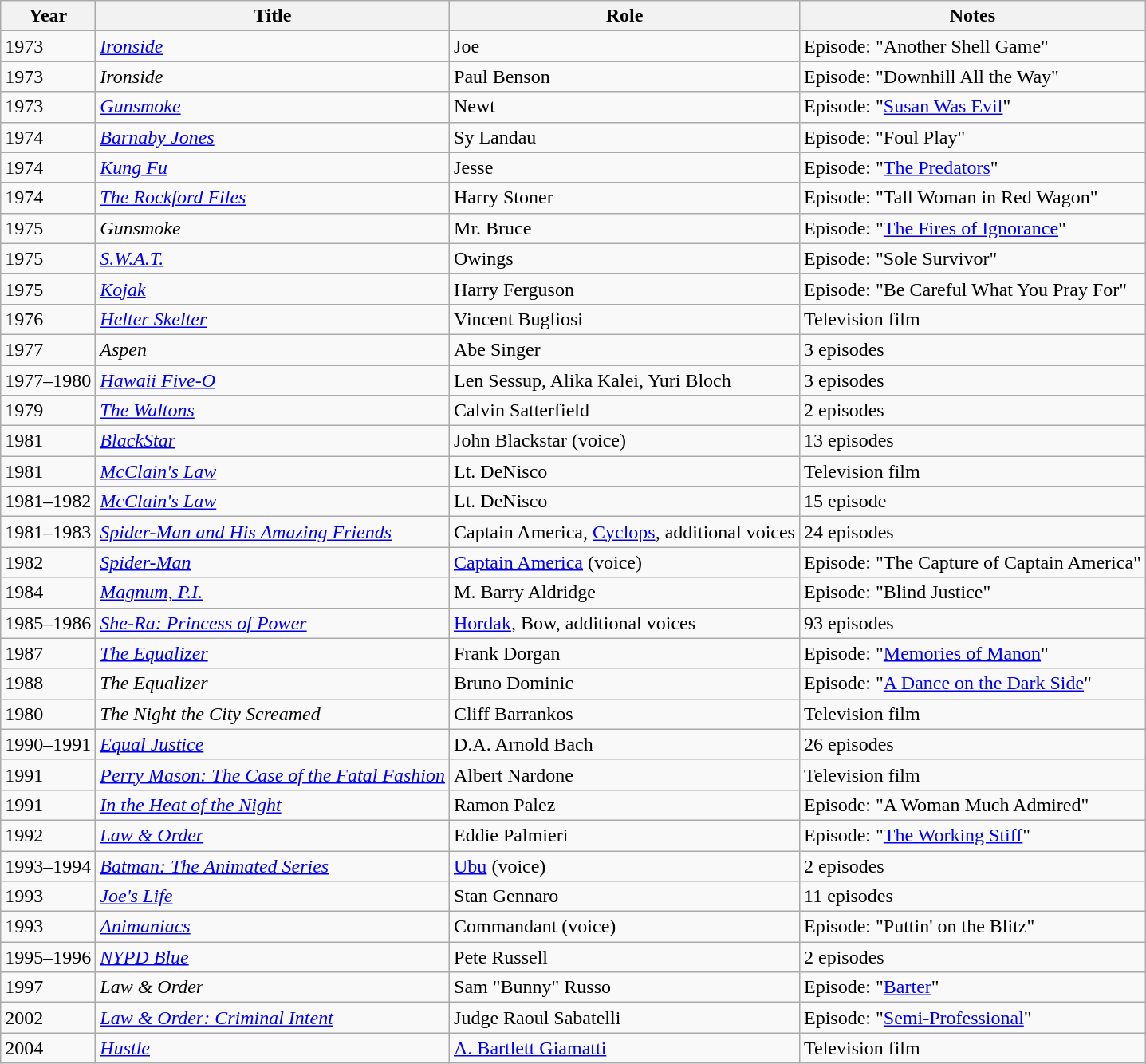<table class="wikitable sortable">
<tr>
<th>Year</th>
<th>Title</th>
<th>Role</th>
<th>Notes</th>
</tr>
<tr>
<td>1973</td>
<td><em><a href='#'>Ironside</a></em></td>
<td>Joe</td>
<td>Episode: "Another Shell Game"</td>
</tr>
<tr>
<td>1973</td>
<td><em>Ironside</em></td>
<td>Paul Benson</td>
<td>Episode: "Downhill All the Way"</td>
</tr>
<tr>
<td>1973</td>
<td><em><a href='#'>Gunsmoke</a></em></td>
<td>Newt</td>
<td>Episode: "<a href='#'>Susan Was Evil</a>"</td>
</tr>
<tr>
<td>1974</td>
<td><em><a href='#'>Barnaby Jones</a></em></td>
<td>Sy Landau</td>
<td>Episode: "Foul Play"</td>
</tr>
<tr>
<td>1974</td>
<td><em><a href='#'>Kung Fu</a></em></td>
<td>Jesse</td>
<td>Episode: "<a href='#'>The Predators</a>"</td>
</tr>
<tr>
<td>1974</td>
<td><em><a href='#'>The Rockford Files</a></em></td>
<td>Harry Stoner</td>
<td>Episode: "Tall Woman in Red Wagon"</td>
</tr>
<tr>
<td>1975</td>
<td><em>Gunsmoke</em></td>
<td>Mr. Bruce</td>
<td>Episode: "<a href='#'>The Fires of Ignorance</a>"</td>
</tr>
<tr>
<td>1975</td>
<td><em><a href='#'>S.W.A.T.</a></em></td>
<td>Owings</td>
<td>Episode: "Sole Survivor"</td>
</tr>
<tr>
<td>1975</td>
<td><em><a href='#'>Kojak</a></em></td>
<td>Harry Ferguson</td>
<td>Episode: "Be Careful What You Pray For"</td>
</tr>
<tr>
<td>1976</td>
<td><em><a href='#'>Helter Skelter</a></em></td>
<td>Vincent Bugliosi</td>
<td>Television film</td>
</tr>
<tr>
<td>1977</td>
<td><em>Aspen</em></td>
<td>Abe Singer</td>
<td>3 episodes</td>
</tr>
<tr>
<td>1977–1980</td>
<td><em><a href='#'>Hawaii Five-O</a></em></td>
<td>Len Sessup, Alika Kalei, Yuri Bloch</td>
<td>3 episodes</td>
</tr>
<tr>
<td>1979</td>
<td><em><a href='#'>The Waltons</a></em></td>
<td>Calvin Satterfield</td>
<td>2 episodes</td>
</tr>
<tr>
<td>1981</td>
<td><em><a href='#'>BlackStar</a></em></td>
<td>John Blackstar (voice)</td>
<td>13 episodes</td>
</tr>
<tr>
<td>1981</td>
<td><em><a href='#'>McClain's Law</a></em></td>
<td>Lt. DeNisco</td>
<td>Television film</td>
</tr>
<tr>
<td>1981–1982</td>
<td><em><a href='#'>McClain's Law</a></em></td>
<td>Lt. DeNisco</td>
<td>15 episode</td>
</tr>
<tr>
<td>1981–1983</td>
<td><em><a href='#'>Spider-Man and His Amazing Friends</a></em></td>
<td>Captain America, <a href='#'>Cyclops</a>, additional voices</td>
<td>24 episodes</td>
</tr>
<tr>
<td>1982</td>
<td><em><a href='#'>Spider-Man</a></em></td>
<td><a href='#'>Captain America</a> (voice)</td>
<td>Episode: "The Capture of Captain America"</td>
</tr>
<tr>
<td>1984</td>
<td><em><a href='#'>Magnum, P.I.</a></em></td>
<td>M. Barry Aldridge</td>
<td>Episode: "Blind Justice"</td>
</tr>
<tr>
<td>1985–1986</td>
<td><em><a href='#'>She-Ra: Princess of Power</a></em></td>
<td><a href='#'>Hordak</a>, Bow, additional voices</td>
<td>93 episodes</td>
</tr>
<tr>
<td>1987</td>
<td><em><a href='#'>The Equalizer</a></em></td>
<td>Frank Dorgan</td>
<td>Episode: "<a href='#'>Memories of Manon</a>"</td>
</tr>
<tr>
<td>1988</td>
<td><em>The Equalizer</em></td>
<td>Bruno Dominic</td>
<td>Episode: "<a href='#'>A Dance on the Dark Side</a>"</td>
</tr>
<tr>
<td>1980</td>
<td><em>The Night the City Screamed</em></td>
<td>Cliff Barrankos</td>
<td>Television film</td>
</tr>
<tr>
<td>1990–1991</td>
<td><em><a href='#'>Equal Justice</a></em></td>
<td>D.A. Arnold Bach</td>
<td>26 episodes</td>
</tr>
<tr>
<td>1991</td>
<td><em><a href='#'>Perry Mason: The Case of the Fatal Fashion</a></em></td>
<td>Albert Nardone</td>
<td>Television film</td>
</tr>
<tr>
<td>1991</td>
<td><em><a href='#'>In the Heat of the Night</a></em></td>
<td>Ramon Palez</td>
<td>Episode: "A Woman Much Admired"</td>
</tr>
<tr>
<td>1992</td>
<td><em><a href='#'>Law & Order</a></em></td>
<td>Eddie Palmieri</td>
<td>Episode: "<a href='#'>The Working Stiff</a>"</td>
</tr>
<tr>
<td>1993–1994</td>
<td><em><a href='#'>Batman: The Animated Series</a></em></td>
<td><a href='#'>Ubu</a> (voice)</td>
<td>2 episodes</td>
</tr>
<tr>
<td>1993</td>
<td><em><a href='#'>Joe's Life</a></em></td>
<td>Stan Gennaro</td>
<td>11 episodes</td>
</tr>
<tr>
<td>1993</td>
<td><em><a href='#'>Animaniacs</a></em></td>
<td>Commandant (voice)</td>
<td>Episode: "Puttin' on the Blitz"</td>
</tr>
<tr>
<td>1995–1996</td>
<td><em><a href='#'>NYPD Blue</a></em></td>
<td>Pete Russell</td>
<td>2 episodes</td>
</tr>
<tr>
<td>1997</td>
<td><em>Law & Order</em></td>
<td>Sam "Bunny" Russo</td>
<td>Episode: "<a href='#'>Barter</a>"</td>
</tr>
<tr>
<td>2002</td>
<td><em><a href='#'>Law & Order: Criminal Intent</a></em></td>
<td>Judge Raoul Sabatelli</td>
<td>Episode: "<a href='#'>Semi-Professional</a>"</td>
</tr>
<tr>
<td>2004</td>
<td><em><a href='#'>Hustle</a></em></td>
<td><a href='#'>A. Bartlett Giamatti</a></td>
<td>Television film</td>
</tr>
</table>
